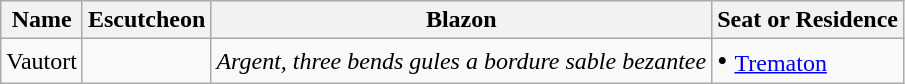<table class="wikitable">
<tr>
<th>Name</th>
<th>Escutcheon</th>
<th>Blazon</th>
<th>Seat or Residence</th>
</tr>
<tr>
<td>Vautort</td>
<td></td>
<td><em>Argent, three bends gules a bordure sable bezantee</em></td>
<td><big> • </big> <a href='#'>Trematon</a></td>
</tr>
</table>
